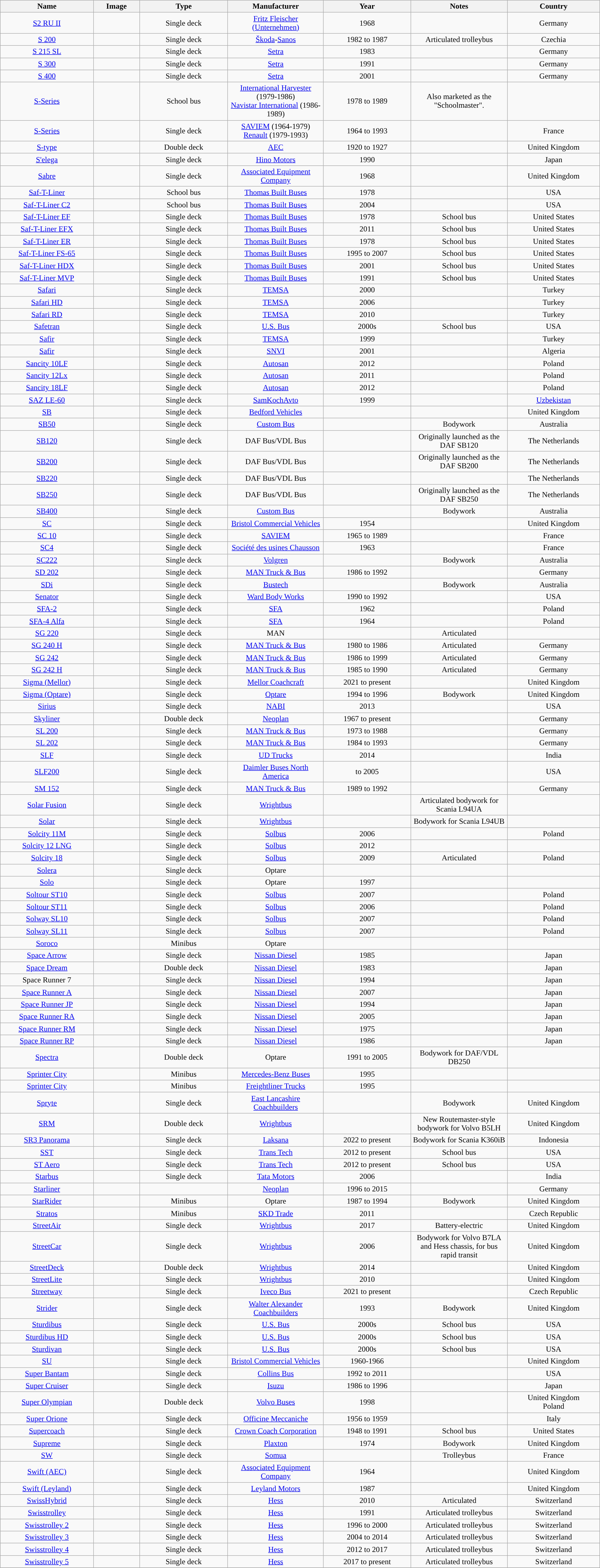<table class="wikitable sortable sticky-header mw-datatable" style=text-align:center;>
<tr>
<th style="width:15em;">Name</th>
<th style="width:7em;">Image</th>
<th style="width:15em;">Type</th>
<th style="width:15em;">Manufacturer</th>
<th style="width:15em;">Year</th>
<th class="unsortable", style="width:15em;">Notes</th>
<th style="width:15em;">Country</th>
</tr>
<tr>
<td><a href='#'>S2 RU II</a></td>
<td></td>
<td>Single deck</td>
<td><a href='#'>Fritz Fleischer (Unternehmen)</a></td>
<td>1968</td>
<td></td>
<td>Germany</td>
</tr>
<tr>
<td data-sort-value="0200"><a href='#'>S 200</a></td>
<td></td>
<td>Single deck</td>
<td><a href='#'>Škoda</a>-<a href='#'>Sanos</a></td>
<td>1982 to 1987</td>
<td>Articulated trolleybus</td>
<td>Czechia</td>
</tr>
<tr>
<td><a href='#'>S 215 SL</a></td>
<td></td>
<td>Single deck</td>
<td><a href='#'>Setra</a></td>
<td>1983</td>
<td></td>
<td>Germany</td>
</tr>
<tr>
<td><a href='#'>S 300</a></td>
<td></td>
<td>Single deck</td>
<td><a href='#'>Setra</a></td>
<td>1991</td>
<td></td>
<td>Germany</td>
</tr>
<tr>
<td><a href='#'>S 400</a></td>
<td></td>
<td>Single deck</td>
<td><a href='#'>Setra</a></td>
<td>2001</td>
<td></td>
<td>Germany</td>
</tr>
<tr>
<td><a href='#'>S-Series</a></td>
<td></td>
<td>School bus</td>
<td><a href='#'>International Harvester</a> (1979-1986)<br><a href='#'>Navistar International</a> (1986-1989)</td>
<td>1978 to 1989</td>
<td>Also marketed as the "Schoolmaster".</td>
<td></td>
</tr>
<tr>
<td><a href='#'>S-Series</a></td>
<td></td>
<td>Single deck</td>
<td><a href='#'>SAVIEM</a> (1964-1979)<br><a href='#'>Renault</a> (1979-1993)</td>
<td>1964 to 1993</td>
<td></td>
<td>France</td>
</tr>
<tr>
<td><a href='#'>S-type</a></td>
<td></td>
<td>Double deck</td>
<td><a href='#'>AEC</a></td>
<td>1920 to 1927</td>
<td></td>
<td>United Kingdom</td>
</tr>
<tr>
<td><a href='#'>S'elega</a></td>
<td></td>
<td>Single deck</td>
<td><a href='#'>Hino Motors</a></td>
<td>1990</td>
<td></td>
<td>Japan</td>
</tr>
<tr>
<td><a href='#'>Sabre</a></td>
<td></td>
<td>Single deck</td>
<td><a href='#'>Associated Equipment Company</a></td>
<td>1968</td>
<td></td>
<td>United Kingdom</td>
</tr>
<tr>
<td><a href='#'>Saf-T-Liner</a></td>
<td></td>
<td>School bus</td>
<td><a href='#'>Thomas Built Buses</a></td>
<td>1978</td>
<td></td>
<td>USA</td>
</tr>
<tr>
<td><a href='#'>Saf-T-Liner C2</a></td>
<td></td>
<td>School bus</td>
<td><a href='#'>Thomas Built Buses</a></td>
<td>2004</td>
<td></td>
<td>USA</td>
</tr>
<tr>
<td><a href='#'>Saf-T-Liner EF</a></td>
<td></td>
<td>Single deck</td>
<td><a href='#'>Thomas Built Buses</a></td>
<td>1978</td>
<td>School bus</td>
<td>United States</td>
</tr>
<tr>
<td><a href='#'>Saf-T-Liner EFX</a></td>
<td></td>
<td>Single deck</td>
<td><a href='#'>Thomas Built Buses</a></td>
<td>2011</td>
<td>School bus</td>
<td>United States</td>
</tr>
<tr>
<td><a href='#'>Saf-T-Liner ER</a></td>
<td></td>
<td>Single deck</td>
<td><a href='#'>Thomas Built Buses</a></td>
<td>1978</td>
<td>School bus</td>
<td>United States</td>
</tr>
<tr>
<td><a href='#'>Saf-T-Liner FS-65</a></td>
<td></td>
<td>Single deck</td>
<td><a href='#'>Thomas Built Buses</a></td>
<td>1995 to 2007</td>
<td>School bus</td>
<td>United States</td>
</tr>
<tr>
<td><a href='#'>Saf-T-Liner HDX</a></td>
<td></td>
<td>Single deck</td>
<td><a href='#'>Thomas Built Buses</a></td>
<td>2001</td>
<td>School bus</td>
<td>United States</td>
</tr>
<tr>
<td><a href='#'>Saf-T-Liner MVP</a></td>
<td></td>
<td>Single deck</td>
<td><a href='#'>Thomas Built Buses</a></td>
<td>1991</td>
<td>School bus</td>
<td>United States</td>
</tr>
<tr>
<td><a href='#'>Safari</a></td>
<td></td>
<td>Single deck</td>
<td><a href='#'>TEMSA</a></td>
<td>2000</td>
<td></td>
<td>Turkey</td>
</tr>
<tr>
<td><a href='#'>Safari HD</a></td>
<td></td>
<td>Single deck</td>
<td><a href='#'>TEMSA</a></td>
<td>2006</td>
<td></td>
<td>Turkey</td>
</tr>
<tr>
<td><a href='#'>Safari RD</a></td>
<td></td>
<td>Single deck</td>
<td><a href='#'>TEMSA</a></td>
<td>2010</td>
<td></td>
<td>Turkey</td>
</tr>
<tr>
<td><a href='#'>Safetran</a></td>
<td></td>
<td>Single deck</td>
<td><a href='#'>U.S. Bus</a></td>
<td>2000s</td>
<td>School bus</td>
<td>USA</td>
</tr>
<tr>
<td><a href='#'>Safir</a></td>
<td></td>
<td>Single deck</td>
<td><a href='#'>TEMSA</a></td>
<td>1999</td>
<td></td>
<td>Turkey</td>
</tr>
<tr>
<td><a href='#'>Safir</a></td>
<td></td>
<td>Single deck</td>
<td><a href='#'>SNVI</a></td>
<td>2001</td>
<td></td>
<td>Algeria</td>
</tr>
<tr>
<td><a href='#'>Sancity 10LF</a></td>
<td></td>
<td>Single deck</td>
<td><a href='#'>Autosan</a></td>
<td>2012</td>
<td></td>
<td>Poland</td>
</tr>
<tr>
<td><a href='#'>Sancity 12Lx</a></td>
<td></td>
<td>Single deck</td>
<td><a href='#'>Autosan</a></td>
<td>2011</td>
<td></td>
<td>Poland</td>
</tr>
<tr>
<td><a href='#'>Sancity 18LF</a></td>
<td></td>
<td>Single deck</td>
<td><a href='#'>Autosan</a></td>
<td>2012</td>
<td></td>
<td>Poland</td>
</tr>
<tr>
<td><a href='#'>SAZ LE-60</a></td>
<td></td>
<td>Single deck</td>
<td><a href='#'>SamKochAvto</a></td>
<td>1999</td>
<td></td>
<td><a href='#'>Uzbekistan</a></td>
</tr>
<tr>
<td><a href='#'>SB</a></td>
<td></td>
<td>Single deck</td>
<td><a href='#'>Bedford Vehicles</a></td>
<td></td>
<td></td>
<td>United Kingdom</td>
</tr>
<tr>
<td><a href='#'>SB50</a></td>
<td></td>
<td>Single deck</td>
<td><a href='#'>Custom Bus</a></td>
<td></td>
<td>Bodywork</td>
<td>Australia</td>
</tr>
<tr>
<td><a href='#'>SB120</a></td>
<td></td>
<td>Single deck</td>
<td>DAF Bus/VDL Bus</td>
<td></td>
<td>Originally launched as the DAF SB120</td>
<td>The Netherlands</td>
</tr>
<tr>
<td><a href='#'>SB200</a></td>
<td></td>
<td>Single deck</td>
<td>DAF Bus/VDL Bus</td>
<td></td>
<td>Originally launched as the DAF SB200</td>
<td>The Netherlands</td>
</tr>
<tr>
<td><a href='#'>SB220</a></td>
<td></td>
<td>Single deck</td>
<td>DAF Bus/VDL Bus</td>
<td></td>
<td></td>
<td>The Netherlands</td>
</tr>
<tr>
<td><a href='#'>SB250</a></td>
<td></td>
<td>Single deck</td>
<td>DAF Bus/VDL Bus</td>
<td></td>
<td>Originally launched as the DAF SB250</td>
<td>The Netherlands</td>
</tr>
<tr>
<td><a href='#'>SB400</a></td>
<td></td>
<td>Single deck</td>
<td><a href='#'>Custom Bus</a></td>
<td></td>
<td>Bodywork</td>
<td>Australia</td>
</tr>
<tr>
<td><a href='#'>SC</a></td>
<td></td>
<td>Single deck</td>
<td><a href='#'>Bristol Commercial Vehicles</a></td>
<td>1954</td>
<td></td>
<td>United Kingdom</td>
</tr>
<tr>
<td><a href='#'>SC 10</a></td>
<td></td>
<td>Single deck</td>
<td><a href='#'>SAVIEM</a></td>
<td>1965 to 1989</td>
<td></td>
<td>France</td>
</tr>
<tr>
<td><a href='#'>SC4</a></td>
<td></td>
<td>Single deck</td>
<td><a href='#'>Société des usines Chausson</a></td>
<td>1963</td>
<td></td>
<td>France</td>
</tr>
<tr align="center">
<td><a href='#'>SC222</a></td>
<td></td>
<td>Single deck</td>
<td><a href='#'>Volgren</a></td>
<td></td>
<td>Bodywork</td>
<td>Australia</td>
</tr>
<tr>
<td><a href='#'>SD 202</a></td>
<td></td>
<td>Single deck</td>
<td><a href='#'>MAN Truck & Bus</a></td>
<td>1986 to 1992</td>
<td></td>
<td>Germany</td>
</tr>
<tr>
<td><a href='#'>SDi</a></td>
<td></td>
<td>Single deck</td>
<td><a href='#'>Bustech</a></td>
<td></td>
<td>Bodywork</td>
<td>Australia</td>
</tr>
<tr>
<td><a href='#'>Senator</a></td>
<td></td>
<td>Single deck</td>
<td><a href='#'>Ward Body Works</a></td>
<td>1990 to 1992</td>
<td></td>
<td>USA</td>
</tr>
<tr>
<td><a href='#'>SFA-2</a></td>
<td></td>
<td>Single deck</td>
<td><a href='#'>SFA</a></td>
<td>1962</td>
<td></td>
<td>Poland</td>
</tr>
<tr>
<td><a href='#'>SFA-4 Alfa</a></td>
<td></td>
<td>Single deck</td>
<td><a href='#'>SFA</a></td>
<td>1964</td>
<td></td>
<td>Poland</td>
</tr>
<tr>
<td><a href='#'>SG 220</a></td>
<td></td>
<td>Single deck</td>
<td>MAN</td>
<td></td>
<td>Articulated</td>
<td></td>
</tr>
<tr>
<td><a href='#'>SG 240 H</a></td>
<td></td>
<td>Single deck</td>
<td><a href='#'>MAN Truck & Bus</a></td>
<td>1980 to 1986</td>
<td>Articulated</td>
<td>Germany</td>
</tr>
<tr>
<td><a href='#'>SG 242</a></td>
<td></td>
<td>Single deck</td>
<td><a href='#'>MAN Truck & Bus</a></td>
<td>1986 to 1999</td>
<td>Articulated</td>
<td>Germany</td>
</tr>
<tr>
<td><a href='#'>SG 242 H</a></td>
<td></td>
<td>Single deck</td>
<td><a href='#'>MAN Truck & Bus</a></td>
<td>1985 to 1990</td>
<td>Articulated</td>
<td>Germany</td>
</tr>
<tr>
<td><a href='#'>Sigma (Mellor)</a></td>
<td></td>
<td>Single deck</td>
<td><a href='#'>Mellor Coachcraft</a></td>
<td>2021 to present</td>
<td></td>
<td>United Kingdom</td>
</tr>
<tr>
<td><a href='#'>Sigma (Optare)</a></td>
<td></td>
<td>Single deck</td>
<td><a href='#'>Optare</a></td>
<td>1994 to 1996</td>
<td>Bodywork</td>
<td>United Kingdom</td>
</tr>
<tr>
<td><a href='#'>Sirius</a></td>
<td></td>
<td>Single deck</td>
<td><a href='#'>NABI</a></td>
<td>2013</td>
<td></td>
<td>USA</td>
</tr>
<tr>
<td><a href='#'>Skyliner</a></td>
<td></td>
<td>Double deck</td>
<td><a href='#'>Neoplan</a></td>
<td>1967 to present</td>
<td></td>
<td>Germany</td>
</tr>
<tr>
<td><a href='#'>SL 200</a></td>
<td></td>
<td>Single deck</td>
<td><a href='#'>MAN Truck & Bus</a></td>
<td>1973 to 1988</td>
<td></td>
<td>Germany</td>
</tr>
<tr>
<td><a href='#'>SL 202</a></td>
<td></td>
<td>Single deck</td>
<td><a href='#'>MAN Truck & Bus</a></td>
<td>1984 to 1993</td>
<td></td>
<td>Germany</td>
</tr>
<tr>
<td><a href='#'>SLF</a></td>
<td></td>
<td>Single deck</td>
<td><a href='#'>UD Trucks</a></td>
<td>2014</td>
<td></td>
<td>India</td>
</tr>
<tr>
<td><a href='#'>SLF200</a></td>
<td></td>
<td>Single deck</td>
<td><a href='#'>Daimler Buses North America</a></td>
<td>to 2005</td>
<td></td>
<td>USA</td>
</tr>
<tr>
<td><a href='#'>SM 152</a></td>
<td></td>
<td>Single deck</td>
<td><a href='#'>MAN Truck & Bus</a></td>
<td>1989 to 1992</td>
<td></td>
<td>Germany</td>
</tr>
<tr>
<td><a href='#'>Solar Fusion</a></td>
<td></td>
<td>Single deck</td>
<td><a href='#'>Wrightbus</a></td>
<td></td>
<td>Articulated bodywork for Scania L94UA</td>
<td></td>
</tr>
<tr>
<td><a href='#'>Solar</a></td>
<td></td>
<td>Single deck</td>
<td><a href='#'>Wrightbus</a></td>
<td></td>
<td>Bodywork for Scania L94UB</td>
<td></td>
</tr>
<tr>
<td><a href='#'>Solcity 11M</a></td>
<td></td>
<td>Single deck</td>
<td><a href='#'>Solbus</a></td>
<td>2006</td>
<td></td>
<td>Poland</td>
</tr>
<tr>
<td><a href='#'>Solcity 12 LNG</a></td>
<td></td>
<td>Single deck</td>
<td><a href='#'>Solbus</a></td>
<td>2012</td>
<td></td>
<td></td>
</tr>
<tr>
<td><a href='#'>Solcity 18</a></td>
<td></td>
<td>Single deck</td>
<td><a href='#'>Solbus</a></td>
<td>2009</td>
<td>Articulated</td>
<td>Poland</td>
</tr>
<tr>
<td><a href='#'>Solera</a></td>
<td></td>
<td>Single deck</td>
<td>Optare</td>
<td></td>
<td></td>
<td></td>
</tr>
<tr>
<td><a href='#'>Solo</a></td>
<td></td>
<td>Single deck</td>
<td>Optare</td>
<td>1997</td>
<td></td>
<td></td>
</tr>
<tr>
<td><a href='#'>Soltour ST10</a></td>
<td></td>
<td>Single deck</td>
<td><a href='#'>Solbus</a></td>
<td>2007</td>
<td></td>
<td>Poland</td>
</tr>
<tr>
<td><a href='#'>Soltour ST11</a></td>
<td></td>
<td>Single deck</td>
<td><a href='#'>Solbus</a></td>
<td>2006</td>
<td></td>
<td>Poland</td>
</tr>
<tr>
<td><a href='#'>Solway SL10</a></td>
<td></td>
<td>Single deck</td>
<td><a href='#'>Solbus</a></td>
<td>2007</td>
<td></td>
<td>Poland</td>
</tr>
<tr>
<td><a href='#'>Solway SL11</a></td>
<td></td>
<td>Single deck</td>
<td><a href='#'>Solbus</a></td>
<td>2007</td>
<td></td>
<td>Poland</td>
</tr>
<tr>
<td><a href='#'>Soroco</a></td>
<td></td>
<td>Minibus</td>
<td>Optare</td>
<td></td>
<td></td>
<td></td>
</tr>
<tr>
<td><a href='#'>Space Arrow</a></td>
<td></td>
<td>Single deck</td>
<td><a href='#'>Nissan Diesel</a></td>
<td>1985</td>
<td></td>
<td>Japan</td>
</tr>
<tr>
<td><a href='#'>Space Dream</a></td>
<td></td>
<td>Double deck</td>
<td><a href='#'>Nissan Diesel</a></td>
<td>1983</td>
<td></td>
<td>Japan</td>
</tr>
<tr>
<td>Space Runner 7</td>
<td></td>
<td>Single deck</td>
<td><a href='#'>Nissan Diesel</a></td>
<td>1994</td>
<td></td>
<td>Japan</td>
</tr>
<tr>
<td><a href='#'>Space Runner A</a></td>
<td></td>
<td>Single deck</td>
<td><a href='#'>Nissan Diesel</a></td>
<td>2007</td>
<td></td>
<td>Japan</td>
</tr>
<tr>
<td><a href='#'>Space Runner JP</a></td>
<td></td>
<td>Single deck</td>
<td><a href='#'>Nissan Diesel</a></td>
<td>1994</td>
<td></td>
<td>Japan</td>
</tr>
<tr>
<td><a href='#'>Space Runner RA</a></td>
<td></td>
<td>Single deck</td>
<td><a href='#'>Nissan Diesel</a></td>
<td>2005</td>
<td></td>
<td>Japan</td>
</tr>
<tr>
<td><a href='#'>Space Runner RM</a></td>
<td></td>
<td>Single deck</td>
<td><a href='#'>Nissan Diesel</a></td>
<td>1975</td>
<td></td>
<td>Japan</td>
</tr>
<tr>
<td><a href='#'>Space Runner RP</a></td>
<td></td>
<td>Single deck</td>
<td><a href='#'>Nissan Diesel</a></td>
<td>1986</td>
<td></td>
<td>Japan</td>
</tr>
<tr>
<td><a href='#'>Spectra</a></td>
<td></td>
<td>Double deck</td>
<td>Optare</td>
<td>1991 to 2005</td>
<td>Bodywork for DAF/VDL DB250</td>
<td></td>
</tr>
<tr>
<td><a href='#'>Sprinter City</a></td>
<td></td>
<td>Minibus</td>
<td><a href='#'>Mercedes-Benz Buses</a></td>
<td>1995</td>
<td></td>
<td></td>
</tr>
<tr>
<td><a href='#'>Sprinter City</a></td>
<td></td>
<td>Minibus</td>
<td><a href='#'>Freightliner Trucks</a></td>
<td>1995</td>
<td></td>
<td></td>
</tr>
<tr>
<td><a href='#'>Spryte</a></td>
<td></td>
<td>Single deck</td>
<td><a href='#'>East Lancashire Coachbuilders</a></td>
<td></td>
<td>Bodywork</td>
<td>United Kingdom</td>
</tr>
<tr>
<td><a href='#'>SRM</a></td>
<td></td>
<td>Double deck</td>
<td><a href='#'>Wrightbus</a></td>
<td></td>
<td>New Routemaster-style bodywork for Volvo B5LH</td>
<td>United Kingdom</td>
</tr>
<tr>
<td><a href='#'>SR3 Panorama</a></td>
<td></td>
<td>Single deck</td>
<td><a href='#'>Laksana</a></td>
<td>2022 to present</td>
<td>Bodywork for Scania K360iB</td>
<td>Indonesia</td>
</tr>
<tr>
<td><a href='#'>SST</a></td>
<td></td>
<td>Single deck</td>
<td><a href='#'>Trans Tech</a></td>
<td>2012 to present</td>
<td>School bus</td>
<td>USA</td>
</tr>
<tr>
<td><a href='#'>ST Aero</a></td>
<td></td>
<td>Single deck</td>
<td><a href='#'>Trans Tech</a></td>
<td>2012 to present</td>
<td>School bus</td>
<td>USA</td>
</tr>
<tr>
<td><a href='#'>Starbus</a></td>
<td></td>
<td>Single deck</td>
<td><a href='#'>Tata Motors</a></td>
<td>2006</td>
<td></td>
<td>India</td>
</tr>
<tr>
<td><a href='#'>Starliner</a></td>
<td></td>
<td></td>
<td><a href='#'>Neoplan</a></td>
<td>1996 to 2015</td>
<td></td>
<td>Germany</td>
</tr>
<tr>
<td><a href='#'>StarRider</a></td>
<td></td>
<td>Minibus</td>
<td>Optare</td>
<td>1987 to 1994</td>
<td>Bodywork</td>
<td>United Kingdom</td>
</tr>
<tr>
<td><a href='#'>Stratos</a></td>
<td></td>
<td>Minibus</td>
<td><a href='#'>SKD Trade</a></td>
<td>2011</td>
<td></td>
<td>Czech Republic</td>
</tr>
<tr>
<td><a href='#'>StreetAir</a></td>
<td></td>
<td>Single deck</td>
<td><a href='#'>Wrightbus</a></td>
<td>2017</td>
<td>Battery-electric</td>
<td>United Kingdom</td>
</tr>
<tr>
<td><a href='#'>StreetCar</a></td>
<td></td>
<td>Single deck</td>
<td><a href='#'>Wrightbus</a></td>
<td>2006</td>
<td>Bodywork for Volvo B7LA and Hess chassis, for bus rapid transit</td>
<td>United Kingdom</td>
</tr>
<tr>
<td><a href='#'>StreetDeck</a></td>
<td></td>
<td>Double deck</td>
<td><a href='#'>Wrightbus</a></td>
<td>2014</td>
<td></td>
<td>United Kingdom</td>
</tr>
<tr>
<td><a href='#'>StreetLite</a></td>
<td></td>
<td>Single deck</td>
<td><a href='#'>Wrightbus</a></td>
<td>2010</td>
<td></td>
<td>United Kingdom</td>
</tr>
<tr>
<td><a href='#'>Streetway</a></td>
<td></td>
<td>Single deck</td>
<td><a href='#'>Iveco Bus</a></td>
<td>2021 to present</td>
<td></td>
<td>Czech Republic</td>
</tr>
<tr>
<td><a href='#'>Strider</a></td>
<td></td>
<td>Single deck</td>
<td><a href='#'>Walter Alexander Coachbuilders</a></td>
<td>1993</td>
<td>Bodywork</td>
<td>United Kingdom</td>
</tr>
<tr>
<td><a href='#'>Sturdibus</a></td>
<td></td>
<td>Single deck</td>
<td><a href='#'>U.S. Bus</a></td>
<td>2000s</td>
<td>School bus</td>
<td>USA</td>
</tr>
<tr>
<td><a href='#'>Sturdibus HD</a></td>
<td></td>
<td>Single deck</td>
<td><a href='#'>U.S. Bus</a></td>
<td>2000s</td>
<td>School bus</td>
<td>USA</td>
</tr>
<tr>
<td><a href='#'>Sturdivan</a></td>
<td></td>
<td>Single deck</td>
<td><a href='#'>U.S. Bus</a></td>
<td>2000s</td>
<td>School bus</td>
<td>USA</td>
</tr>
<tr>
<td><a href='#'>SU</a></td>
<td></td>
<td>Single deck</td>
<td><a href='#'>Bristol Commercial Vehicles</a></td>
<td>1960-1966</td>
<td></td>
<td>United Kingdom</td>
</tr>
<tr>
<td><a href='#'>Super Bantam</a></td>
<td></td>
<td>Single deck</td>
<td><a href='#'>Collins Bus</a></td>
<td>1992 to 2011</td>
<td></td>
<td>USA</td>
</tr>
<tr>
<td><a href='#'>Super Cruiser</a></td>
<td></td>
<td>Single deck</td>
<td><a href='#'>Isuzu</a></td>
<td>1986 to 1996</td>
<td></td>
<td>Japan</td>
</tr>
<tr>
<td><a href='#'>Super Olympian</a></td>
<td></td>
<td>Double deck</td>
<td><a href='#'>Volvo Buses</a></td>
<td>1998</td>
<td></td>
<td>United Kingdom<br>Poland</td>
</tr>
<tr>
<td><a href='#'>Super Orione</a></td>
<td></td>
<td>Single deck</td>
<td><a href='#'>Officine Meccaniche</a></td>
<td>1956 to 1959</td>
<td></td>
<td>Italy</td>
</tr>
<tr>
<td><a href='#'>Supercoach</a></td>
<td></td>
<td>Single deck</td>
<td><a href='#'>Crown Coach Corporation</a></td>
<td>1948 to 1991</td>
<td>School bus</td>
<td>United States</td>
</tr>
<tr>
<td><a href='#'>Supreme</a></td>
<td></td>
<td>Single deck</td>
<td><a href='#'>Plaxton</a></td>
<td>1974</td>
<td>Bodywork</td>
<td>United Kingdom</td>
</tr>
<tr>
<td><a href='#'>SW</a></td>
<td></td>
<td>Single deck</td>
<td><a href='#'>Somua</a></td>
<td></td>
<td>Trolleybus</td>
<td>France</td>
</tr>
<tr>
<td><a href='#'>Swift (AEC)</a></td>
<td></td>
<td>Single deck</td>
<td><a href='#'>Associated Equipment Company</a></td>
<td>1964</td>
<td></td>
<td>United Kingdom</td>
</tr>
<tr>
<td><a href='#'>Swift (Leyland)</a></td>
<td></td>
<td>Single deck</td>
<td><a href='#'>Leyland Motors</a></td>
<td>1987</td>
<td></td>
<td>United Kingdom</td>
</tr>
<tr>
<td><a href='#'>SwissHybrid</a></td>
<td></td>
<td>Single deck</td>
<td><a href='#'>Hess</a></td>
<td>2010</td>
<td>Articulated</td>
<td>Switzerland</td>
</tr>
<tr>
<td><a href='#'>Swisstrolley</a></td>
<td></td>
<td>Single deck</td>
<td><a href='#'>Hess</a></td>
<td>1991</td>
<td>Articulated trolleybus</td>
<td>Switzerland</td>
</tr>
<tr>
<td><a href='#'>Swisstrolley 2</a></td>
<td></td>
<td>Single deck</td>
<td><a href='#'>Hess</a></td>
<td>1996 to 2000</td>
<td>Articulated trolleybus</td>
<td>Switzerland</td>
</tr>
<tr>
<td><a href='#'>Swisstrolley 3</a></td>
<td></td>
<td>Single deck</td>
<td><a href='#'>Hess</a></td>
<td>2004 to 2014</td>
<td>Articulated trolleybus</td>
<td>Switzerland</td>
</tr>
<tr>
<td><a href='#'>Swisstrolley 4</a></td>
<td></td>
<td>Single deck</td>
<td><a href='#'>Hess</a></td>
<td>2012 to 2017</td>
<td>Articulated trolleybus</td>
<td>Switzerland</td>
</tr>
<tr>
<td><a href='#'>Swisstrolley 5</a></td>
<td></td>
<td>Single deck</td>
<td><a href='#'>Hess</a></td>
<td>2017 to present</td>
<td>Articulated trolleybus</td>
<td>Switzerland</td>
</tr>
<tr>
</tr>
</table>
